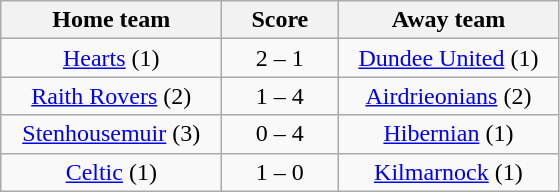<table class="wikitable" style="text-align: center">
<tr>
<th width=140>Home team</th>
<th width=70>Score</th>
<th width=140>Away team</th>
</tr>
<tr>
<td><a href='#'>Hearts</a> (1)</td>
<td>2 – 1</td>
<td><a href='#'>Dundee United</a> (1)</td>
</tr>
<tr>
<td><a href='#'>Raith Rovers</a> (2)</td>
<td>1 – 4</td>
<td><a href='#'>Airdrieonians</a> (2)</td>
</tr>
<tr>
<td><a href='#'>Stenhousemuir</a> (3)</td>
<td>0 – 4</td>
<td><a href='#'>Hibernian</a> (1)</td>
</tr>
<tr>
<td><a href='#'>Celtic</a> (1)</td>
<td>1 – 0</td>
<td><a href='#'>Kilmarnock</a> (1)</td>
</tr>
</table>
